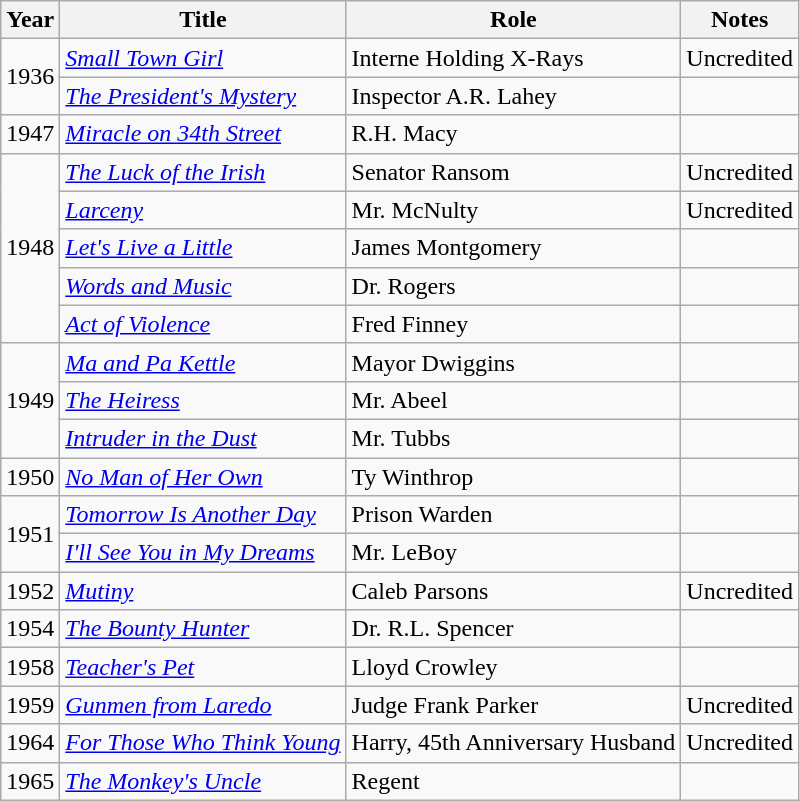<table class="wikitable sortable plainrowheaders" style="white-space:nowrap">
<tr>
<th>Year</th>
<th>Title</th>
<th>Role</th>
<th>Notes</th>
</tr>
<tr>
<td rowspan="2">1936</td>
<td><em><a href='#'>Small Town Girl</a></em></td>
<td>Interne Holding X-Rays</td>
<td>Uncredited</td>
</tr>
<tr>
<td><em><a href='#'>The President's Mystery</a></em></td>
<td>Inspector A.R. Lahey</td>
<td></td>
</tr>
<tr>
<td>1947</td>
<td><em><a href='#'>Miracle on 34th Street</a></em></td>
<td>R.H. Macy</td>
<td></td>
</tr>
<tr>
<td rowspan="5">1948</td>
<td><em><a href='#'>The Luck of the Irish</a></em></td>
<td>Senator Ransom</td>
<td>Uncredited</td>
</tr>
<tr>
<td><em><a href='#'>Larceny</a></em></td>
<td>Mr. McNulty</td>
<td>Uncredited</td>
</tr>
<tr>
<td><em><a href='#'>Let's Live a Little</a></em></td>
<td>James Montgomery</td>
<td></td>
</tr>
<tr>
<td><em><a href='#'>Words and Music</a></em></td>
<td>Dr. Rogers</td>
<td></td>
</tr>
<tr>
<td><em><a href='#'>Act of Violence</a></em></td>
<td>Fred Finney</td>
<td></td>
</tr>
<tr>
<td rowspan="3">1949</td>
<td><em><a href='#'>Ma and Pa Kettle</a></em></td>
<td>Mayor Dwiggins</td>
<td></td>
</tr>
<tr>
<td><em><a href='#'>The Heiress</a></em></td>
<td>Mr. Abeel</td>
<td></td>
</tr>
<tr>
<td><em><a href='#'>Intruder in the Dust</a></em></td>
<td>Mr. Tubbs</td>
<td></td>
</tr>
<tr>
<td>1950</td>
<td><em><a href='#'>No Man of Her Own</a></em></td>
<td>Ty Winthrop</td>
<td></td>
</tr>
<tr>
<td rowspan="2">1951</td>
<td><em><a href='#'>Tomorrow Is Another Day</a></em></td>
<td>Prison Warden</td>
<td></td>
</tr>
<tr>
<td><em><a href='#'>I'll See You in My Dreams</a></em></td>
<td>Mr. LeBoy</td>
<td></td>
</tr>
<tr>
<td>1952</td>
<td><em><a href='#'>Mutiny</a></em></td>
<td>Caleb Parsons</td>
<td>Uncredited</td>
</tr>
<tr>
<td>1954</td>
<td><em><a href='#'>The Bounty Hunter</a></em></td>
<td>Dr. R.L. Spencer</td>
<td></td>
</tr>
<tr>
<td>1958</td>
<td><em><a href='#'>Teacher's Pet</a></em></td>
<td>Lloyd Crowley</td>
<td></td>
</tr>
<tr>
<td>1959</td>
<td><em><a href='#'>Gunmen from Laredo</a></em></td>
<td>Judge Frank Parker</td>
<td>Uncredited</td>
</tr>
<tr>
<td>1964</td>
<td><em><a href='#'>For Those Who Think Young</a></em></td>
<td>Harry, 45th Anniversary Husband</td>
<td>Uncredited</td>
</tr>
<tr>
<td>1965</td>
<td><em><a href='#'>The Monkey's Uncle</a></em></td>
<td>Regent</td>
<td></td>
</tr>
</table>
